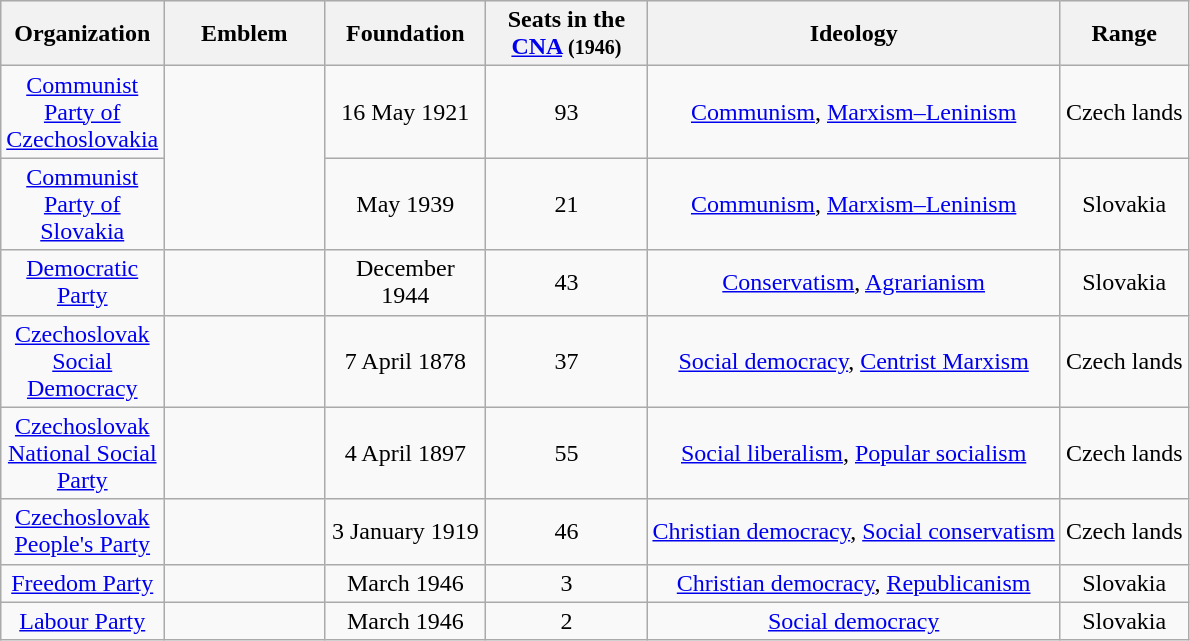<table class="wikitable" style="text-align:center;">
<tr style="background:#efefef;">
<th style="width:100px;">Organization</th>
<th style="width:100px;">Emblem</th>
<th style="width:100px; text-align:center;">Foundation</th>
<th style="width:100px; text-align:center;">Seats in the <a href='#'>CNA</a> <small>(1946)</small></th>
<th style="text-align:center;">Ideology</th>
<th style="text-align:center;">Range</th>
</tr>
<tr>
<td><a href='#'>Communist Party of Czechoslovakia</a></td>
<td rowspan="2"></td>
<td>16 May 1921</td>
<td>93</td>
<td><a href='#'>Communism</a>, <a href='#'>Marxism–Leninism</a></td>
<td>Czech lands</td>
</tr>
<tr>
<td><a href='#'>Communist Party of Slovakia</a></td>
<td>May 1939</td>
<td>21</td>
<td><a href='#'>Communism</a>, <a href='#'>Marxism–Leninism</a></td>
<td>Slovakia</td>
</tr>
<tr>
<td><a href='#'>Democratic Party</a></td>
<td></td>
<td>December 1944</td>
<td>43</td>
<td><a href='#'>Conservatism</a>, <a href='#'>Agrarianism</a></td>
<td>Slovakia</td>
</tr>
<tr>
<td><a href='#'>Czechoslovak Social Democracy</a></td>
<td></td>
<td>7 April 1878</td>
<td>37</td>
<td><a href='#'>Social democracy</a>, <a href='#'>Centrist Marxism</a></td>
<td>Czech lands</td>
</tr>
<tr>
<td><a href='#'>Czechoslovak National Social Party</a></td>
<td></td>
<td>4 April 1897</td>
<td>55</td>
<td><a href='#'>Social liberalism</a>, <a href='#'>Popular socialism</a></td>
<td>Czech lands</td>
</tr>
<tr>
<td><a href='#'>Czechoslovak People's Party</a></td>
<td></td>
<td>3 January 1919</td>
<td>46</td>
<td><a href='#'>Christian democracy</a>, <a href='#'>Social conservatism</a></td>
<td>Czech lands</td>
</tr>
<tr>
<td><a href='#'>Freedom Party</a></td>
<td></td>
<td>March 1946</td>
<td>3</td>
<td><a href='#'>Christian democracy</a>, <a href='#'>Republicanism</a></td>
<td>Slovakia</td>
</tr>
<tr>
<td><a href='#'>Labour Party</a></td>
<td></td>
<td>March 1946</td>
<td>2</td>
<td><a href='#'>Social democracy</a></td>
<td>Slovakia</td>
</tr>
</table>
